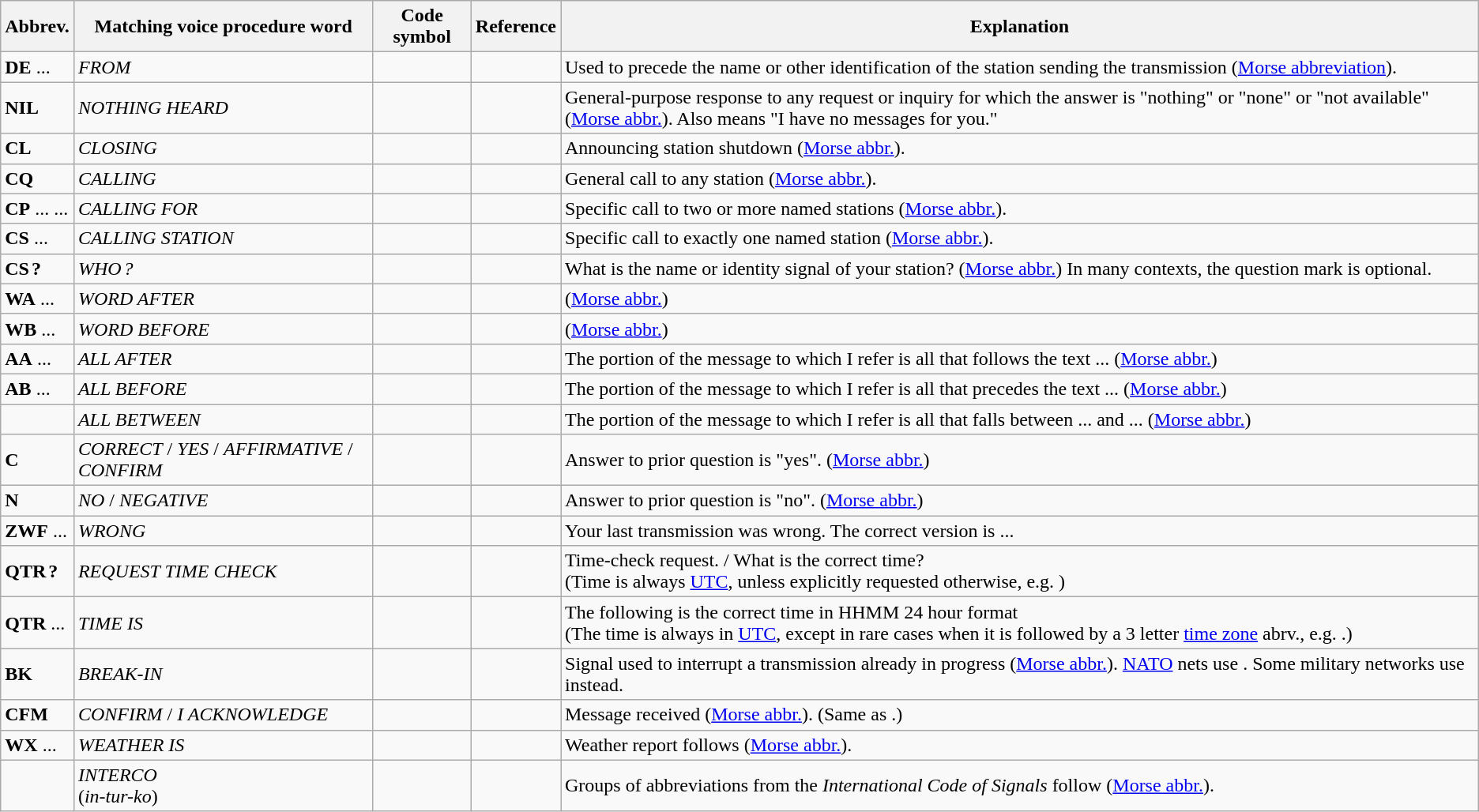<table class="wikitable">
<tr>
<th>Abbrev.</th>
<th>Matching voice procedure word</th>
<th>Code symbol</th>
<th>Reference</th>
<th>Explanation</th>
</tr>
<tr>
<td><strong>DE</strong> ...</td>
<td><em> FROM</em></td>
<td> </td>
<td style="text-align:center;"></td>
<td>Used to precede the name or other identification of the station sending the transmission (<a href='#'>Morse abbreviation</a>).</td>
</tr>
<tr>
<td><strong>NIL</strong></td>
<td><em>NOTHING HEARD</em></td>
<td>  </td>
<td style="text-align:center;"></td>
<td>General-purpose response to any request or inquiry for which the answer is "nothing" or "none" or "not available" (<a href='#'>Morse abbr.</a>). Also means "I have no messages for you."</td>
</tr>
<tr>
<td><strong>CL</strong></td>
<td><em>CLOSING</em></td>
<td> </td>
<td style="text-align:center;"></td>
<td>Announcing station shutdown (<a href='#'>Morse abbr.</a>).</td>
</tr>
<tr>
<td><strong>CQ</strong></td>
<td><em>CALLING</em></td>
<td> </td>
<td style="text-align:center;"></td>
<td>General call to any station (<a href='#'>Morse abbr.</a>).</td>
</tr>
<tr>
<td><strong>CP</strong> ... ...</td>
<td><em>CALLING FOR</em></td>
<td> </td>
<td style="text-align:center;"></td>
<td>Specific call to two or more named stations (<a href='#'>Morse abbr.</a>).</td>
</tr>
<tr>
<td><strong>CS</strong> ...</td>
<td><em>CALLING STATION</em></td>
<td> </td>
<td style="text-align:center;"></td>
<td>Specific call to exactly one named station (<a href='#'>Morse abbr.</a>).</td>
</tr>
<tr>
<td><strong>CS ?</strong></td>
<td><em>WHO ?</em></td>
<td>  </td>
<td style="text-align:center;"></td>
<td>What is the name or identity signal of your station? (<a href='#'>Morse abbr.</a>) In many contexts, the question mark is optional.</td>
</tr>
<tr>
<td><strong>WA</strong> ...</td>
<td><em>WORD AFTER</em></td>
<td> </td>
<td style="text-align:center;"></td>
<td>(<a href='#'>Morse abbr.</a>)</td>
</tr>
<tr>
<td><strong>WB</strong> ...</td>
<td><em>WORD BEFORE</em></td>
<td> </td>
<td style="text-align:center;"></td>
<td>(<a href='#'>Morse abbr.</a>)</td>
</tr>
<tr>
<td><strong>AA</strong> ...</td>
<td><em>ALL AFTER</em></td>
<td> </td>
<td style="text-align:center;"></td>
<td>The portion of the message to which I refer is all that follows the text ... (<a href='#'>Morse abbr.</a>)</td>
</tr>
<tr>
<td><strong>AB</strong> ...</td>
<td><em>ALL BEFORE</em></td>
<td> </td>
<td style="text-align:center;"></td>
<td>The portion of the message to which I refer is all that precedes the text ... (<a href='#'>Morse abbr.</a>)</td>
</tr>
<tr>
<td></td>
<td><em>ALL BETWEEN</em></td>
<td> </td>
<td style="text-align:center;"></td>
<td>The portion of the message to which I refer is all that falls between ... and ... (<a href='#'>Morse abbr.</a>)</td>
</tr>
<tr>
<td><strong>C</strong></td>
<td><em>CORRECT</em> / <em>YES</em> / <em>AFFIRMATIVE</em> / <em>CONFIRM</em></td>
<td></td>
<td style="text-align:center;"></td>
<td>Answer to prior question is "yes". (<a href='#'>Morse abbr.</a>)</td>
</tr>
<tr>
<td><strong>N</strong></td>
<td><em>NO</em> / <em>NEGATIVE</em></td>
<td></td>
<td style="text-align:center;"></td>
<td>Answer to prior question is "no". (<a href='#'>Morse abbr.</a>)</td>
</tr>
<tr>
<td><strong>ZWF</strong> ...</td>
<td><em>WRONG</em></td>
<td></td>
<td style="text-align:center;"></td>
<td>Your last transmission was wrong. The correct version is ...</td>
</tr>
<tr>
<td><strong>QTR ?</strong></td>
<td><em>REQUEST TIME CHECK</em></td>
<td><br> </td>
<td style="text-align:center;"></td>
<td>Time-check request. / What is the correct time?<br>(Time is always <a href='#'>UTC</a>, unless explicitly requested otherwise, e.g.  <a href='#'></a> )</td>
</tr>
<tr>
<td><strong>QTR</strong> ...</td>
<td><em>TIME IS</em></td>
<td>  </td>
<td style="text-align:center;"></td>
<td>The following is the correct time in HHMM 24 hour format<br>(The time is always in <a href='#'>UTC</a>, except in rare cases when it is followed by a 3 letter <a href='#'>time zone</a> abrv., e.g. <a href='#'></a>.)</td>
</tr>
<tr>
<td><strong>BK</strong></td>
<td><em>BREAK-IN</em></td>
<td> </td>
<td style="text-align:center;"></td>
<td>Signal used to interrupt a transmission already in progress (<a href='#'>Morse abbr.</a>). <a href='#'>NATO</a> nets use <strong></strong>. Some military networks use    instead.</td>
</tr>
<tr>
<td><strong>CFM</strong></td>
<td><em>CONFIRM</em> / <em>I ACKNOWLEDGE</em></td>
<td>  </td>
<td style="text-align:center;"></td>
<td>Message received (<a href='#'>Morse abbr.</a>). (Same as .)</td>
</tr>
<tr>
<td><strong>WX</strong> ...</td>
<td><em>WEATHER IS</em></td>
<td> </td>
<td style="text-align:center;"></td>
<td>Weather report follows (<a href='#'>Morse abbr.</a>).</td>
</tr>
<tr>
<td><strong></strong></td>
<td><em>INTERCO</em><br>(<em>in-tur-ko</em>)</td>
<td>    <br>  </td>
<td style="text-align:center;"></td>
<td>Groups of abbreviations from the <em>International Code of Signals</em> follow (<a href='#'>Morse abbr.</a>).</td>
</tr>
</table>
